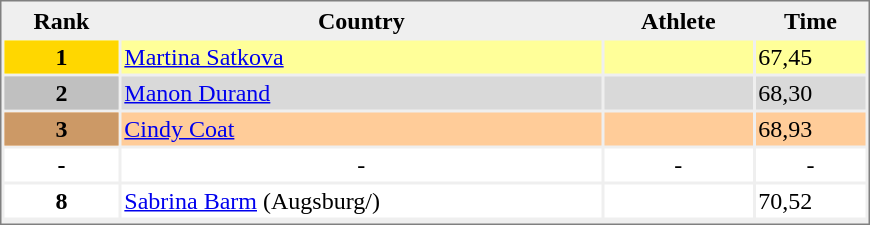<table style="border-style:solid; border-width:1px; border-color:#808080; background-color:#EFEFEF;" cellpadding="2" cellspacing="2" width="580">
<tr>
<th>Rank</th>
<th>Country</th>
<th>Athlete</th>
<th>Time</th>
</tr>
<tr align="center" bgcolor="#FFFF99" valign="top">
<th style="background:#ffd700;">1</th>
<td align="left"><a href='#'>Martina Satkova</a></td>
<td align="left"></td>
<td align="left">67,45</td>
</tr>
<tr align="center" bgcolor="#D9D9D9" valign="top">
<th style="background:#c0c0c0;">2</th>
<td align="left"><a href='#'>Manon Durand</a></td>
<td align="left"></td>
<td align="left">68,30</td>
</tr>
<tr align="center" bgcolor="#FFCC99" valign="top">
<th style="background:#cc9966;">3</th>
<td align="left"><a href='#'>Cindy Coat</a></td>
<td align="left"></td>
<td align="left">68,93</td>
</tr>
<tr align="center" bgcolor="#FFFFFF" valign="top">
<th>-</th>
<td>-</td>
<td>-</td>
<td>-</td>
</tr>
<tr align="center" bgcolor="#FFFFFF" valign="top">
<th>8</th>
<td align="left"><a href='#'>Sabrina Barm</a> (Augsburg/)</td>
<td align="left"></td>
<td align="left">70,52</td>
</tr>
<tr align="center" bgcolor="#FFFFFF" valign="top">
</tr>
</table>
